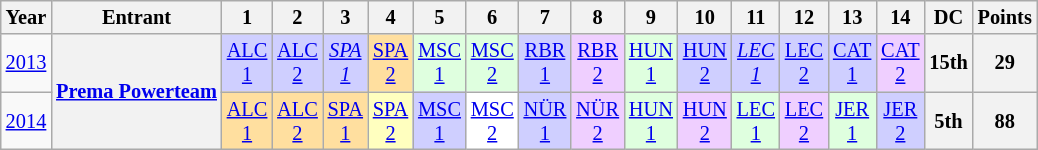<table class="wikitable" style="text-align:center; font-size:85%">
<tr>
<th>Year</th>
<th>Entrant</th>
<th>1</th>
<th>2</th>
<th>3</th>
<th>4</th>
<th>5</th>
<th>6</th>
<th>7</th>
<th>8</th>
<th>9</th>
<th>10</th>
<th>11</th>
<th>12</th>
<th>13</th>
<th>14</th>
<th>DC</th>
<th>Points</th>
</tr>
<tr>
<td><a href='#'>2013</a></td>
<th rowspan="2"><a href='#'>Prema Powerteam</a></th>
<td style="background:#cfcfff;"><a href='#'>ALC<br>1</a><br></td>
<td style="background:#cfcfff;"><a href='#'>ALC<br>2</a><br></td>
<td style="background:#cfcfff;"><em><a href='#'>SPA<br>1</a></em><br></td>
<td style="background:#ffdf9f;"><a href='#'>SPA<br>2</a><br></td>
<td style="background:#dfffdf;"><a href='#'>MSC<br>1</a><br></td>
<td style="background:#dfffdf;"><a href='#'>MSC<br>2</a><br></td>
<td style="background:#cfcfff;"><a href='#'>RBR<br>1</a><br></td>
<td style="background:#efcfff;"><a href='#'>RBR<br>2</a><br></td>
<td style="background:#dfffdf;"><a href='#'>HUN<br>1</a><br></td>
<td style="background:#cfcfff;"><a href='#'>HUN<br>2</a><br></td>
<td style="background:#cfcfff;"><em><a href='#'>LEC<br>1</a></em><br></td>
<td style="background:#cfcfff;"><a href='#'>LEC<br>2</a><br></td>
<td style="background:#cfcfff;"><a href='#'>CAT<br>1</a><br></td>
<td style="background:#efcfff;"><a href='#'>CAT<br>2</a><br></td>
<th>15th</th>
<th>29</th>
</tr>
<tr>
<td><a href='#'>2014</a></td>
<td style="background:#ffdf9f;"><a href='#'>ALC<br>1</a><br></td>
<td style="background:#ffdf9f;"><a href='#'>ALC<br>2</a><br></td>
<td style="background:#ffdf9f;"><a href='#'>SPA<br>1</a><br></td>
<td style="background:#ffffbf;"><a href='#'>SPA<br>2</a><br></td>
<td style="background:#cfcfff;"><a href='#'>MSC<br>1</a><br></td>
<td style="background:#ffffff;"><a href='#'>MSC<br>2</a><br></td>
<td style="background:#cfcfff;"><a href='#'>NÜR<br>1</a><br></td>
<td style="background:#efcfff;"><a href='#'>NÜR<br>2</a><br></td>
<td style="background:#dfffdf;"><a href='#'>HUN<br>1</a><br></td>
<td style="background:#efcfff;"><a href='#'>HUN<br>2</a><br></td>
<td style="background:#dfffdf;"><a href='#'>LEC<br>1</a><br></td>
<td style="background:#efcfff;"><a href='#'>LEC<br>2</a><br></td>
<td style="background:#dfffdf;"><a href='#'>JER<br>1</a><br></td>
<td style="background:#cfcfff;"><a href='#'>JER<br>2</a><br></td>
<th>5th</th>
<th>88</th>
</tr>
</table>
